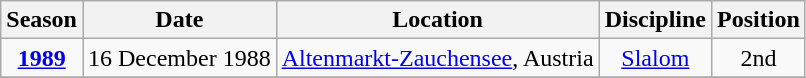<table class="wikitable" style="text-align:center; font-size:100%;">
<tr>
<th>Season</th>
<th>Date</th>
<th>Location</th>
<th>Discipline</th>
<th>Position</th>
</tr>
<tr>
<td><strong><a href='#'>1989</a></strong></td>
<td align="right">16 December 1988</td>
<td align="left"> <a href='#'>Altenmarkt-Zauchensee</a>, Austria</td>
<td><a href='#'>Slalom</a></td>
<td>2nd</td>
</tr>
<tr>
</tr>
</table>
